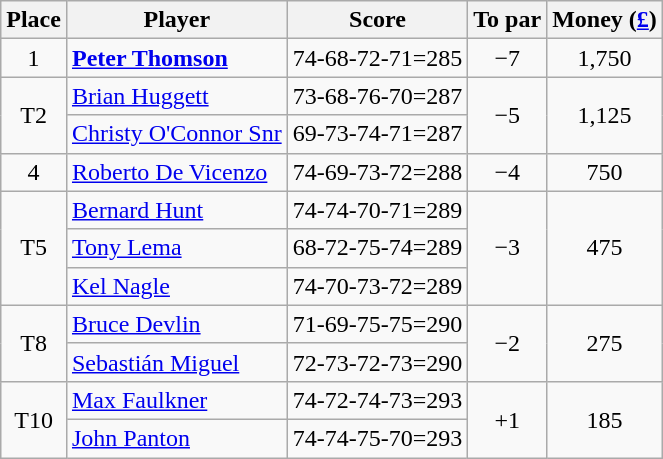<table class="wikitable">
<tr>
<th>Place</th>
<th>Player</th>
<th>Score</th>
<th>To par</th>
<th>Money (<a href='#'>£</a>)</th>
</tr>
<tr>
<td align="center">1</td>
<td> <strong><a href='#'>Peter Thomson</a></strong></td>
<td>74-68-72-71=285</td>
<td align="center">−7</td>
<td align=center>1,750</td>
</tr>
<tr>
<td rowspan=2 align="center">T2</td>
<td> <a href='#'>Brian Huggett</a></td>
<td>73-68-76-70=287</td>
<td rowspan=2 align="center">−5</td>
<td rowspan=2 align=center>1,125</td>
</tr>
<tr>
<td> <a href='#'>Christy O'Connor Snr</a></td>
<td>69-73-74-71=287</td>
</tr>
<tr>
<td align="center">4</td>
<td> <a href='#'>Roberto De Vicenzo</a></td>
<td>74-69-73-72=288</td>
<td align="center">−4</td>
<td align=center>750</td>
</tr>
<tr>
<td rowspan=3 align="center">T5</td>
<td> <a href='#'>Bernard Hunt</a></td>
<td>74-74-70-71=289</td>
<td rowspan=3 align="center">−3</td>
<td rowspan=3 align=center>475</td>
</tr>
<tr>
<td> <a href='#'>Tony Lema</a></td>
<td>68-72-75-74=289</td>
</tr>
<tr>
<td> <a href='#'>Kel Nagle</a></td>
<td>74-70-73-72=289</td>
</tr>
<tr>
<td rowspan=2 align="center">T8</td>
<td> <a href='#'>Bruce Devlin</a></td>
<td>71-69-75-75=290</td>
<td rowspan=2 align="center">−2</td>
<td rowspan=2 align=center>275</td>
</tr>
<tr>
<td> <a href='#'>Sebastián Miguel</a></td>
<td>72-73-72-73=290</td>
</tr>
<tr>
<td rowspan=2 align="center">T10</td>
<td> <a href='#'>Max Faulkner</a></td>
<td>74-72-74-73=293</td>
<td rowspan=2 align="center">+1</td>
<td rowspan=2 align=center>185</td>
</tr>
<tr>
<td> <a href='#'>John Panton</a></td>
<td>74-74-75-70=293</td>
</tr>
</table>
